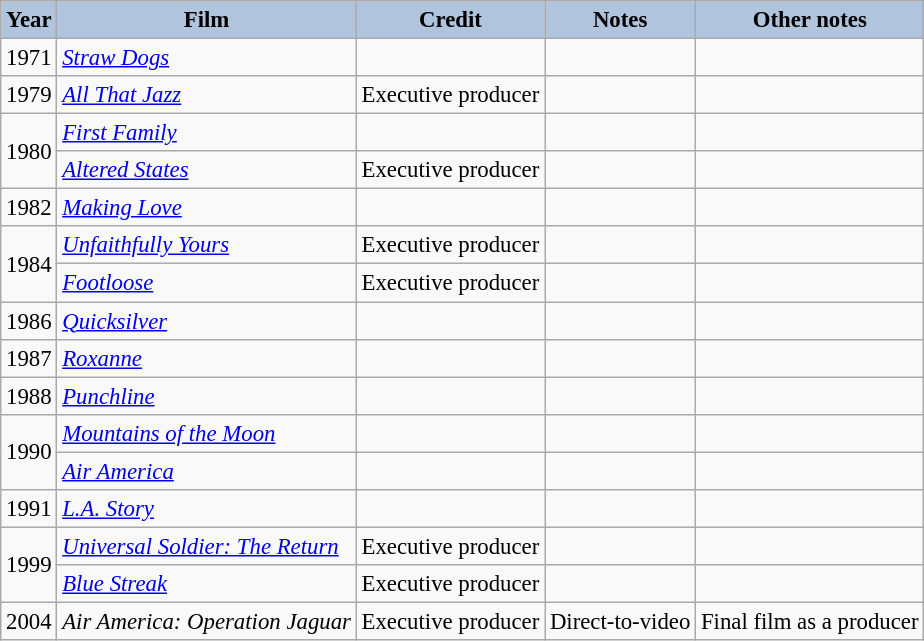<table class="wikitable" style="font-size:95%;">
<tr>
<th style="background:#B0C4DE;">Year</th>
<th style="background:#B0C4DE;">Film</th>
<th style="background:#B0C4DE;">Credit</th>
<th style="background:#B0C4DE;">Notes</th>
<th style="background:#B0C4DE;">Other notes</th>
</tr>
<tr>
<td>1971</td>
<td><em><a href='#'>Straw Dogs</a></em></td>
<td></td>
<td></td>
<td></td>
</tr>
<tr>
<td>1979</td>
<td><em><a href='#'>All That Jazz</a></em></td>
<td>Executive producer</td>
<td></td>
<td></td>
</tr>
<tr>
<td rowspan=2>1980</td>
<td><em><a href='#'>First Family</a></em></td>
<td></td>
<td></td>
<td></td>
</tr>
<tr>
<td><em><a href='#'>Altered States</a></em></td>
<td>Executive producer</td>
<td></td>
<td></td>
</tr>
<tr>
<td>1982</td>
<td><em><a href='#'>Making Love</a></em></td>
<td></td>
<td></td>
<td></td>
</tr>
<tr>
<td rowspan=2>1984</td>
<td><em><a href='#'>Unfaithfully Yours</a></em></td>
<td>Executive producer</td>
<td></td>
<td></td>
</tr>
<tr>
<td><em><a href='#'>Footloose</a></em></td>
<td>Executive producer</td>
<td></td>
<td></td>
</tr>
<tr>
<td>1986</td>
<td><em><a href='#'>Quicksilver</a></em></td>
<td></td>
<td></td>
<td></td>
</tr>
<tr>
<td>1987</td>
<td><em><a href='#'>Roxanne</a></em></td>
<td></td>
<td></td>
<td></td>
</tr>
<tr>
<td>1988</td>
<td><em><a href='#'>Punchline</a></em></td>
<td></td>
<td></td>
<td></td>
</tr>
<tr>
<td rowspan=2>1990</td>
<td><em><a href='#'>Mountains of the Moon</a></em></td>
<td></td>
<td></td>
<td></td>
</tr>
<tr>
<td><em><a href='#'>Air America</a></em></td>
<td></td>
<td></td>
<td></td>
</tr>
<tr>
<td>1991</td>
<td><em><a href='#'>L.A. Story</a></em></td>
<td></td>
<td></td>
<td></td>
</tr>
<tr>
<td rowspan=2>1999</td>
<td><em><a href='#'>Universal Soldier: The Return</a></em></td>
<td>Executive producer</td>
<td></td>
<td></td>
</tr>
<tr>
<td><em><a href='#'>Blue Streak</a></em></td>
<td>Executive producer</td>
<td></td>
<td></td>
</tr>
<tr>
<td>2004</td>
<td><em>Air America: Operation Jaguar</em></td>
<td>Executive producer</td>
<td>Direct-to-video</td>
<td>Final film as a producer</td>
</tr>
</table>
